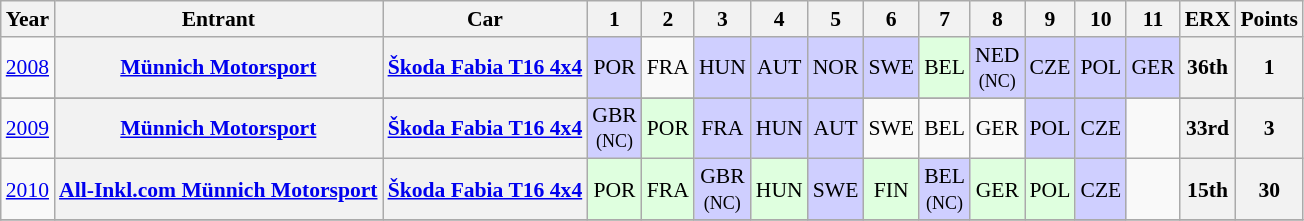<table class="wikitable" border="1" style="text-align:center; font-size:90%;">
<tr valign="top">
<th>Year</th>
<th>Entrant</th>
<th>Car</th>
<th>1</th>
<th>2</th>
<th>3</th>
<th>4</th>
<th>5</th>
<th>6</th>
<th>7</th>
<th>8</th>
<th>9</th>
<th>10</th>
<th>11</th>
<th>ERX</th>
<th>Points</th>
</tr>
<tr>
<td><a href='#'>2008</a></td>
<th><a href='#'>Münnich Motorsport</a></th>
<th><a href='#'>Škoda Fabia T16 4x4</a></th>
<td style="background:#CFCFFF;">POR<br></td>
<td>FRA</td>
<td style="background:#CFCFFF;">HUN<br></td>
<td style="background:#CFCFFF;">AUT<br></td>
<td style="background:#CFCFFF;">NOR<br></td>
<td style="background:#CFCFFF;">SWE<br></td>
<td style="background:#DFFFDF;">BEL<br></td>
<td style="background:#CFCFFF;">NED<br><small>(NC)</small></td>
<td style="background:#CFCFFF;">CZE<br></td>
<td style="background:#CFCFFF;">POL<br></td>
<td style="background:#CFCFFF;">GER<br></td>
<th>36th</th>
<th>1</th>
</tr>
<tr>
</tr>
<tr>
<td><a href='#'>2009</a></td>
<th><a href='#'>Münnich Motorsport</a></th>
<th><a href='#'>Škoda Fabia T16 4x4</a></th>
<td style="background:#CFCFFF;">GBR  <br><small>(NC)</small></td>
<td style="background:#DFFFDF;">POR <br></td>
<td style="background:#CFCFFF;">FRA <br></td>
<td style="background:#CFCFFF;">HUN  <br></td>
<td style="background:#CFCFFF;">AUT  <br></td>
<td>SWE</td>
<td>BEL</td>
<td>GER</td>
<td style="background:#CFCFFF;">POL  <br></td>
<td style="background:#CFCFFF;">CZE  <br></td>
<td></td>
<th>33rd</th>
<th>3</th>
</tr>
<tr>
<td><a href='#'>2010</a></td>
<th><a href='#'>All-Inkl.com Münnich Motorsport</a></th>
<th><a href='#'>Škoda Fabia T16 4x4</a></th>
<td style="background:#DFFFDF;">POR<br></td>
<td style="background:#DFFFDF;">FRA<br></td>
<td style="background:#CFCFFF;">GBR<br><small>(NC)</small></td>
<td style="background:#DFFFDF;">HUN<br></td>
<td style="background:#CFCFFF;">SWE<br></td>
<td style="background:#DFFFDF;">FIN<br></td>
<td style="background:#CFCFFF;">BEL<br><small>(NC)</small></td>
<td style="background:#DFFFDF;">GER<br></td>
<td style="background:#DFFFDF;">POL<br></td>
<td style="background:#CFCFFF;">CZE<br></td>
<td></td>
<th>15th</th>
<th>30</th>
</tr>
<tr>
</tr>
</table>
